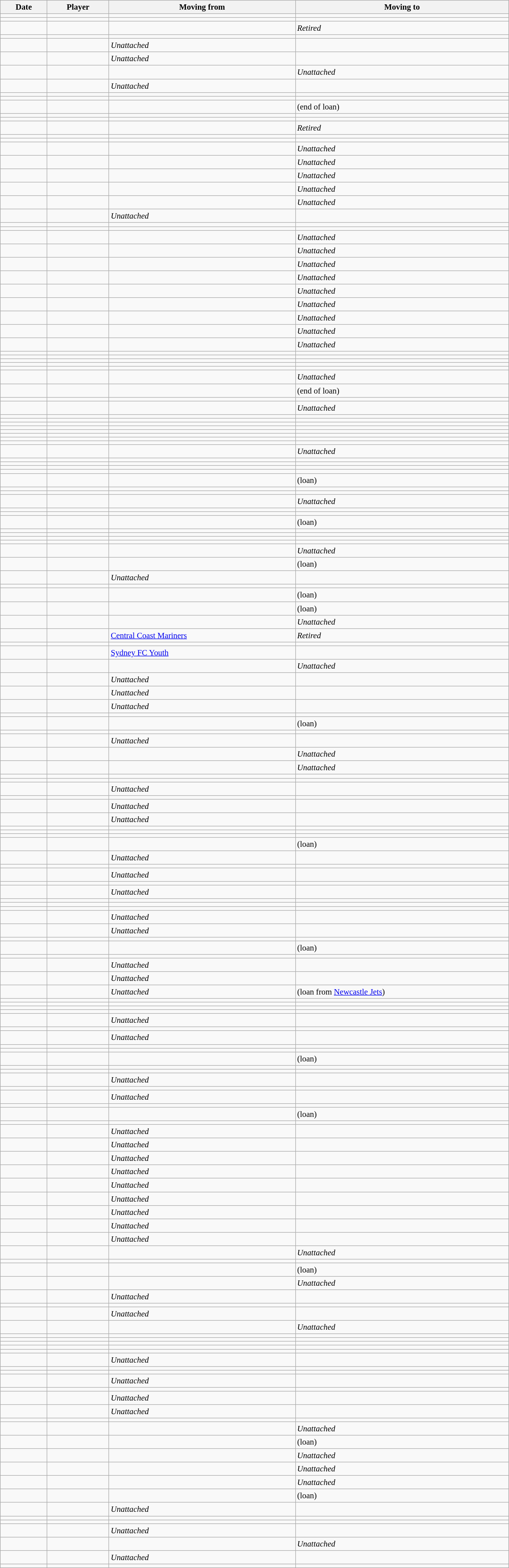<table class="wikitable sortable" style="width:75%; font-size:95%; ">
<tr>
<th>Date</th>
<th>Player</th>
<th>Moving from</th>
<th>Moving to</th>
</tr>
<tr>
<td></td>
<td></td>
<td></td>
<td></td>
</tr>
<tr>
<td></td>
<td></td>
<td></td>
<td></td>
</tr>
<tr>
<td></td>
<td></td>
<td></td>
<td><em>Retired</em></td>
</tr>
<tr>
<td></td>
<td></td>
<td></td>
<td></td>
</tr>
<tr>
<td></td>
<td></td>
<td><em>Unattached</em></td>
<td></td>
</tr>
<tr>
<td></td>
<td></td>
<td><em>Unattached</em></td>
<td></td>
</tr>
<tr>
<td></td>
<td></td>
<td></td>
<td><em>Unattached</em></td>
</tr>
<tr>
<td></td>
<td></td>
<td><em>Unattached</em></td>
<td></td>
</tr>
<tr>
<td></td>
<td></td>
<td></td>
<td></td>
</tr>
<tr>
<td></td>
<td></td>
<td></td>
<td></td>
</tr>
<tr>
<td></td>
<td></td>
<td></td>
<td> (end of loan)</td>
</tr>
<tr>
<td></td>
<td></td>
<td></td>
<td></td>
</tr>
<tr>
<td></td>
<td></td>
<td></td>
<td></td>
</tr>
<tr>
<td></td>
<td></td>
<td></td>
<td><em>Retired</em></td>
</tr>
<tr>
<td></td>
<td></td>
<td></td>
<td></td>
</tr>
<tr>
<td></td>
<td></td>
<td></td>
<td></td>
</tr>
<tr>
<td></td>
<td></td>
<td></td>
<td><em>Unattached</em></td>
</tr>
<tr>
<td></td>
<td></td>
<td></td>
<td><em>Unattached</em></td>
</tr>
<tr>
<td></td>
<td></td>
<td></td>
<td><em>Unattached</em></td>
</tr>
<tr>
<td></td>
<td></td>
<td></td>
<td><em>Unattached</em></td>
</tr>
<tr>
<td></td>
<td></td>
<td></td>
<td><em>Unattached</em></td>
</tr>
<tr>
<td></td>
<td></td>
<td><em>Unattached</em></td>
<td></td>
</tr>
<tr>
<td></td>
<td></td>
<td></td>
<td></td>
</tr>
<tr>
<td></td>
<td></td>
<td></td>
<td></td>
</tr>
<tr>
<td></td>
<td></td>
<td></td>
<td><em>Unattached</em></td>
</tr>
<tr>
<td></td>
<td></td>
<td></td>
<td><em>Unattached</em></td>
</tr>
<tr>
<td></td>
<td></td>
<td></td>
<td><em>Unattached</em></td>
</tr>
<tr>
<td></td>
<td></td>
<td></td>
<td><em>Unattached</em></td>
</tr>
<tr>
<td></td>
<td></td>
<td></td>
<td><em>Unattached</em></td>
</tr>
<tr>
<td></td>
<td></td>
<td></td>
<td><em>Unattached</em></td>
</tr>
<tr>
<td></td>
<td></td>
<td></td>
<td><em>Unattached</em></td>
</tr>
<tr>
<td></td>
<td></td>
<td></td>
<td><em>Unattached</em></td>
</tr>
<tr>
<td></td>
<td></td>
<td></td>
<td><em>Unattached</em></td>
</tr>
<tr>
<td></td>
<td></td>
<td></td>
<td></td>
</tr>
<tr>
<td></td>
<td></td>
<td></td>
<td></td>
</tr>
<tr>
<td></td>
<td></td>
<td></td>
<td></td>
</tr>
<tr>
<td></td>
<td></td>
<td></td>
<td></td>
</tr>
<tr>
<td></td>
<td></td>
<td></td>
<td></td>
</tr>
<tr>
<td></td>
<td></td>
<td></td>
<td><em>Unattached</em></td>
</tr>
<tr>
<td></td>
<td></td>
<td></td>
<td> (end of loan)</td>
</tr>
<tr>
<td></td>
<td></td>
<td></td>
<td></td>
</tr>
<tr>
<td></td>
<td></td>
<td></td>
<td><em>Unattached</em></td>
</tr>
<tr>
<td></td>
<td></td>
<td></td>
<td></td>
</tr>
<tr>
<td></td>
<td></td>
<td></td>
<td></td>
</tr>
<tr>
<td></td>
<td></td>
<td></td>
<td></td>
</tr>
<tr>
<td></td>
<td></td>
<td></td>
<td></td>
</tr>
<tr>
<td></td>
<td></td>
<td></td>
<td></td>
</tr>
<tr>
<td></td>
<td></td>
<td></td>
<td></td>
</tr>
<tr>
<td></td>
<td></td>
<td></td>
<td></td>
</tr>
<tr>
<td></td>
<td></td>
<td></td>
<td></td>
</tr>
<tr>
<td></td>
<td></td>
<td></td>
<td><em>Unattached</em></td>
</tr>
<tr>
<td></td>
<td></td>
<td></td>
<td></td>
</tr>
<tr>
<td></td>
<td></td>
<td></td>
<td></td>
</tr>
<tr>
<td></td>
<td></td>
<td></td>
<td></td>
</tr>
<tr>
<td></td>
<td></td>
<td></td>
<td></td>
</tr>
<tr>
<td></td>
<td></td>
<td></td>
<td> (loan)</td>
</tr>
<tr>
<td></td>
<td></td>
<td></td>
<td></td>
</tr>
<tr>
<td></td>
<td></td>
<td></td>
<td></td>
</tr>
<tr>
<td></td>
<td></td>
<td></td>
<td><em>Unattached</em></td>
</tr>
<tr>
<td></td>
<td></td>
<td></td>
<td></td>
</tr>
<tr>
<td></td>
<td></td>
<td></td>
<td></td>
</tr>
<tr>
<td></td>
<td></td>
<td></td>
<td> (loan)</td>
</tr>
<tr>
<td></td>
<td></td>
<td></td>
<td></td>
</tr>
<tr>
<td></td>
<td></td>
<td></td>
<td></td>
</tr>
<tr>
<td></td>
<td></td>
<td></td>
<td></td>
</tr>
<tr>
<td></td>
<td></td>
<td></td>
<td></td>
</tr>
<tr>
<td></td>
<td></td>
<td></td>
<td><em>Unattached</em></td>
</tr>
<tr>
<td></td>
<td></td>
<td></td>
<td> (loan)</td>
</tr>
<tr>
<td></td>
<td></td>
<td><em>Unattached</em></td>
<td></td>
</tr>
<tr>
<td></td>
<td></td>
<td></td>
<td></td>
</tr>
<tr>
<td></td>
<td></td>
<td></td>
<td> (loan)</td>
</tr>
<tr>
<td></td>
<td></td>
<td></td>
<td> (loan)</td>
</tr>
<tr>
<td></td>
<td></td>
<td></td>
<td><em>Unattached</em></td>
</tr>
<tr>
<td></td>
<td></td>
<td><a href='#'>Central Coast Mariners</a></td>
<td><em>Retired</em></td>
</tr>
<tr>
<td></td>
<td></td>
<td></td>
<td></td>
</tr>
<tr>
<td></td>
<td></td>
<td><a href='#'>Sydney FC Youth</a></td>
<td></td>
</tr>
<tr>
<td></td>
<td></td>
<td></td>
<td><em>Unattached</em></td>
</tr>
<tr>
<td></td>
<td></td>
<td><em>Unattached</em></td>
<td></td>
</tr>
<tr>
<td></td>
<td></td>
<td><em>Unattached</em></td>
<td></td>
</tr>
<tr>
<td></td>
<td></td>
<td><em>Unattached</em></td>
<td></td>
</tr>
<tr>
<td></td>
<td></td>
<td></td>
<td></td>
</tr>
<tr>
<td></td>
<td></td>
<td></td>
<td> (loan)</td>
</tr>
<tr>
<td></td>
<td></td>
<td></td>
<td></td>
</tr>
<tr>
<td></td>
<td></td>
<td><em>Unattached</em></td>
<td></td>
</tr>
<tr>
<td></td>
<td></td>
<td></td>
<td><em>Unattached</em></td>
</tr>
<tr>
<td></td>
<td></td>
<td></td>
<td><em>Unattached</em></td>
</tr>
<tr>
<td></td>
<td></td>
<td></td>
<td></td>
</tr>
<tr>
<td></td>
<td></td>
<td></td>
<td></td>
</tr>
<tr>
<td></td>
<td></td>
<td><em>Unattached</em></td>
<td></td>
</tr>
<tr>
<td></td>
<td></td>
<td></td>
<td></td>
</tr>
<tr>
<td></td>
<td></td>
<td><em>Unattached</em></td>
<td></td>
</tr>
<tr>
<td></td>
<td></td>
<td><em>Unattached</em></td>
<td></td>
</tr>
<tr>
<td></td>
<td></td>
<td></td>
<td></td>
</tr>
<tr>
<td></td>
<td></td>
<td></td>
<td></td>
</tr>
<tr>
<td></td>
<td></td>
<td></td>
<td></td>
</tr>
<tr>
<td></td>
<td></td>
<td></td>
<td> (loan)</td>
</tr>
<tr>
<td></td>
<td></td>
<td><em>Unattached</em></td>
<td></td>
</tr>
<tr>
<td></td>
<td></td>
<td></td>
<td></td>
</tr>
<tr>
<td></td>
<td></td>
<td><em>Unattached</em></td>
<td></td>
</tr>
<tr>
<td></td>
<td></td>
<td></td>
<td></td>
</tr>
<tr>
<td></td>
<td></td>
<td><em>Unattached</em></td>
<td></td>
</tr>
<tr>
<td></td>
<td></td>
<td></td>
<td></td>
</tr>
<tr>
<td></td>
<td></td>
<td></td>
<td></td>
</tr>
<tr>
<td></td>
<td></td>
<td></td>
<td></td>
</tr>
<tr>
<td></td>
<td></td>
<td><em>Unattached</em></td>
<td></td>
</tr>
<tr>
<td></td>
<td></td>
<td><em>Unattached</em></td>
<td></td>
</tr>
<tr>
<td></td>
<td></td>
<td></td>
<td></td>
</tr>
<tr>
<td></td>
<td></td>
<td></td>
<td> (loan)</td>
</tr>
<tr>
<td></td>
<td></td>
<td></td>
<td></td>
</tr>
<tr>
<td></td>
<td></td>
<td><em>Unattached</em></td>
<td></td>
</tr>
<tr>
<td></td>
<td></td>
<td><em>Unattached</em></td>
<td></td>
</tr>
<tr>
<td></td>
<td></td>
<td><em>Unattached</em></td>
<td> (loan from <a href='#'>Newcastle Jets</a>)</td>
</tr>
<tr>
<td></td>
<td></td>
<td></td>
<td></td>
</tr>
<tr>
<td></td>
<td></td>
<td></td>
<td></td>
</tr>
<tr>
<td></td>
<td></td>
<td></td>
<td></td>
</tr>
<tr>
<td></td>
<td></td>
<td></td>
<td></td>
</tr>
<tr>
<td></td>
<td></td>
<td><em>Unattached</em></td>
<td></td>
</tr>
<tr>
<td></td>
<td></td>
<td></td>
<td></td>
</tr>
<tr>
<td></td>
<td></td>
<td><em>Unattached</em></td>
<td></td>
</tr>
<tr>
<td></td>
<td></td>
<td></td>
<td></td>
</tr>
<tr>
<td></td>
<td></td>
<td></td>
<td></td>
</tr>
<tr>
<td></td>
<td></td>
<td></td>
<td> (loan)</td>
</tr>
<tr>
<td></td>
<td></td>
<td></td>
<td></td>
</tr>
<tr>
<td></td>
<td></td>
<td></td>
<td></td>
</tr>
<tr>
<td></td>
<td></td>
<td><em>Unattached</em></td>
<td></td>
</tr>
<tr>
<td></td>
<td></td>
<td></td>
<td></td>
</tr>
<tr>
<td></td>
<td></td>
<td><em>Unattached</em></td>
<td></td>
</tr>
<tr>
<td></td>
<td></td>
<td></td>
<td></td>
</tr>
<tr>
<td></td>
<td></td>
<td></td>
<td> (loan)</td>
</tr>
<tr>
<td></td>
<td></td>
<td></td>
<td></td>
</tr>
<tr>
<td></td>
<td></td>
<td><em>Unattached</em></td>
<td></td>
</tr>
<tr>
<td></td>
<td></td>
<td><em>Unattached</em></td>
<td></td>
</tr>
<tr>
<td></td>
<td></td>
<td><em>Unattached</em></td>
<td></td>
</tr>
<tr>
<td></td>
<td></td>
<td><em>Unattached</em></td>
<td></td>
</tr>
<tr>
<td></td>
<td></td>
<td><em>Unattached</em></td>
<td></td>
</tr>
<tr>
<td></td>
<td></td>
<td><em>Unattached</em></td>
<td></td>
</tr>
<tr>
<td></td>
<td></td>
<td><em>Unattached</em></td>
<td></td>
</tr>
<tr>
<td></td>
<td></td>
<td><em>Unattached</em></td>
<td></td>
</tr>
<tr>
<td></td>
<td></td>
<td><em>Unattached</em></td>
<td></td>
</tr>
<tr>
<td></td>
<td></td>
<td></td>
<td><em>Unattached</em></td>
</tr>
<tr>
<td></td>
<td></td>
<td></td>
<td></td>
</tr>
<tr>
<td></td>
<td></td>
<td></td>
<td> (loan)</td>
</tr>
<tr>
<td></td>
<td></td>
<td></td>
<td><em>Unattached</em></td>
</tr>
<tr>
<td></td>
<td></td>
<td><em>Unattached</em></td>
<td></td>
</tr>
<tr>
<td></td>
<td></td>
<td></td>
<td></td>
</tr>
<tr>
<td></td>
<td></td>
<td><em>Unattached</em></td>
<td></td>
</tr>
<tr>
<td></td>
<td></td>
<td></td>
<td><em>Unattached</em></td>
</tr>
<tr>
<td></td>
<td></td>
<td></td>
<td></td>
</tr>
<tr>
<td></td>
<td></td>
<td></td>
<td></td>
</tr>
<tr>
<td></td>
<td></td>
<td></td>
<td></td>
</tr>
<tr>
<td></td>
<td></td>
<td></td>
<td></td>
</tr>
<tr>
<td></td>
<td></td>
<td></td>
<td></td>
</tr>
<tr>
<td></td>
<td></td>
<td><em>Unattached</em></td>
<td></td>
</tr>
<tr>
<td></td>
<td></td>
<td></td>
<td></td>
</tr>
<tr>
<td></td>
<td></td>
<td></td>
<td></td>
</tr>
<tr>
<td></td>
<td></td>
<td><em>Unattached</em></td>
<td></td>
</tr>
<tr>
<td></td>
<td></td>
<td></td>
<td></td>
</tr>
<tr>
<td></td>
<td></td>
<td><em>Unattached</em></td>
<td></td>
</tr>
<tr>
<td></td>
<td></td>
<td><em>Unattached</em></td>
<td></td>
</tr>
<tr>
<td></td>
<td></td>
<td></td>
<td></td>
</tr>
<tr>
<td></td>
<td></td>
<td></td>
<td><em>Unattached</em></td>
</tr>
<tr>
<td></td>
<td></td>
<td></td>
<td> (loan)</td>
</tr>
<tr>
<td></td>
<td></td>
<td></td>
<td><em>Unattached</em></td>
</tr>
<tr>
<td></td>
<td></td>
<td></td>
<td><em>Unattached</em></td>
</tr>
<tr>
<td></td>
<td></td>
<td></td>
<td><em>Unattached</em></td>
</tr>
<tr>
<td></td>
<td></td>
<td></td>
<td> (loan)</td>
</tr>
<tr>
<td></td>
<td></td>
<td><em>Unattached</em></td>
<td></td>
</tr>
<tr>
<td></td>
<td></td>
<td></td>
<td></td>
</tr>
<tr>
<td></td>
<td></td>
<td></td>
<td></td>
</tr>
<tr>
<td></td>
<td></td>
<td><em>Unattached</em></td>
<td></td>
</tr>
<tr>
<td></td>
<td></td>
<td></td>
<td><em>Unattached</em></td>
</tr>
<tr>
<td></td>
<td></td>
<td><em>Unattached</em></td>
<td></td>
</tr>
<tr>
<td></td>
<td></td>
<td></td>
<td></td>
</tr>
</table>
